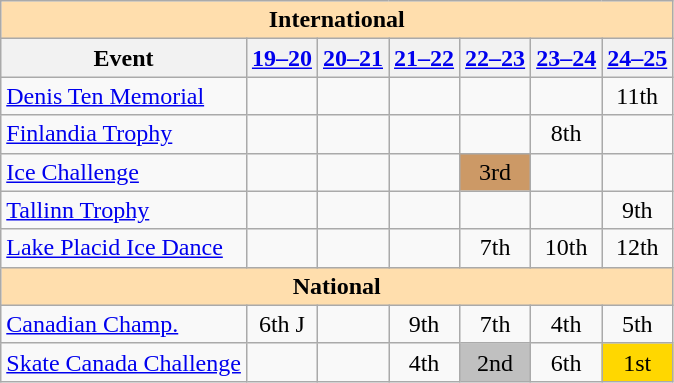<table class="wikitable" style="text-align:center">
<tr>
<th colspan="7" style="background-color: #ffdead; " align="center">International</th>
</tr>
<tr>
<th>Event</th>
<th><a href='#'>19–20</a></th>
<th><a href='#'>20–21</a></th>
<th><a href='#'>21–22</a></th>
<th><a href='#'>22–23</a></th>
<th><a href='#'>23–24</a></th>
<th><a href='#'>24–25</a></th>
</tr>
<tr>
<td align=left> <a href='#'>Denis Ten Memorial</a></td>
<td></td>
<td></td>
<td></td>
<td></td>
<td></td>
<td>11th</td>
</tr>
<tr>
<td align=left> <a href='#'>Finlandia Trophy</a></td>
<td></td>
<td></td>
<td></td>
<td></td>
<td>8th</td>
<td></td>
</tr>
<tr>
<td align=left> <a href='#'>Ice Challenge</a></td>
<td></td>
<td></td>
<td></td>
<td bgcolor=cc9966>3rd</td>
<td></td>
<td></td>
</tr>
<tr>
<td align=left> <a href='#'>Tallinn Trophy</a></td>
<td></td>
<td></td>
<td></td>
<td></td>
<td></td>
<td>9th</td>
</tr>
<tr>
<td align=left><a href='#'>Lake Placid Ice Dance</a></td>
<td></td>
<td></td>
<td></td>
<td>7th</td>
<td>10th</td>
<td>12th</td>
</tr>
<tr>
<th colspan="7" style="background-color: #ffdead; " align="center">National</th>
</tr>
<tr>
<td align=left><a href='#'>Canadian Champ.</a></td>
<td>6th J</td>
<td></td>
<td>9th</td>
<td>7th</td>
<td>4th</td>
<td>5th</td>
</tr>
<tr>
<td align=left><a href='#'>Skate Canada Challenge</a></td>
<td></td>
<td></td>
<td>4th</td>
<td bgcolor=silver>2nd</td>
<td>6th</td>
<td bgcolor=gold>1st</td>
</tr>
</table>
